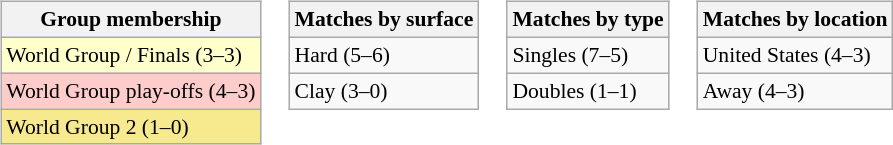<table>
<tr valign=top>
<td><br><table class=wikitable style=font-size:90%>
<tr>
<th>Group membership</th>
</tr>
<tr>
<td bgcolor=ffffcc>World Group / Finals (3–3)</td>
</tr>
<tr>
<td bgcolor=ffcccc>World Group play-offs (4–3)</td>
</tr>
<tr>
<td bgcolor=#F7E98E>World Group 2 (1–0)</td>
</tr>
</table>
</td>
<td><br><table class=wikitable style=font-size:90%>
<tr>
<th>Matches by surface</th>
</tr>
<tr>
<td>Hard (5–6)</td>
</tr>
<tr>
<td>Clay (3–0)</td>
</tr>
</table>
</td>
<td><br><table class=wikitable style=font-size:90%>
<tr>
<th>Matches by type</th>
</tr>
<tr>
<td>Singles (7–5)</td>
</tr>
<tr>
<td>Doubles (1–1)</td>
</tr>
</table>
</td>
<td><br><table class=wikitable style=font-size:90%>
<tr>
<th>Matches by location</th>
</tr>
<tr>
<td>United States (4–3)</td>
</tr>
<tr>
<td>Away (4–3)</td>
</tr>
</table>
</td>
</tr>
</table>
